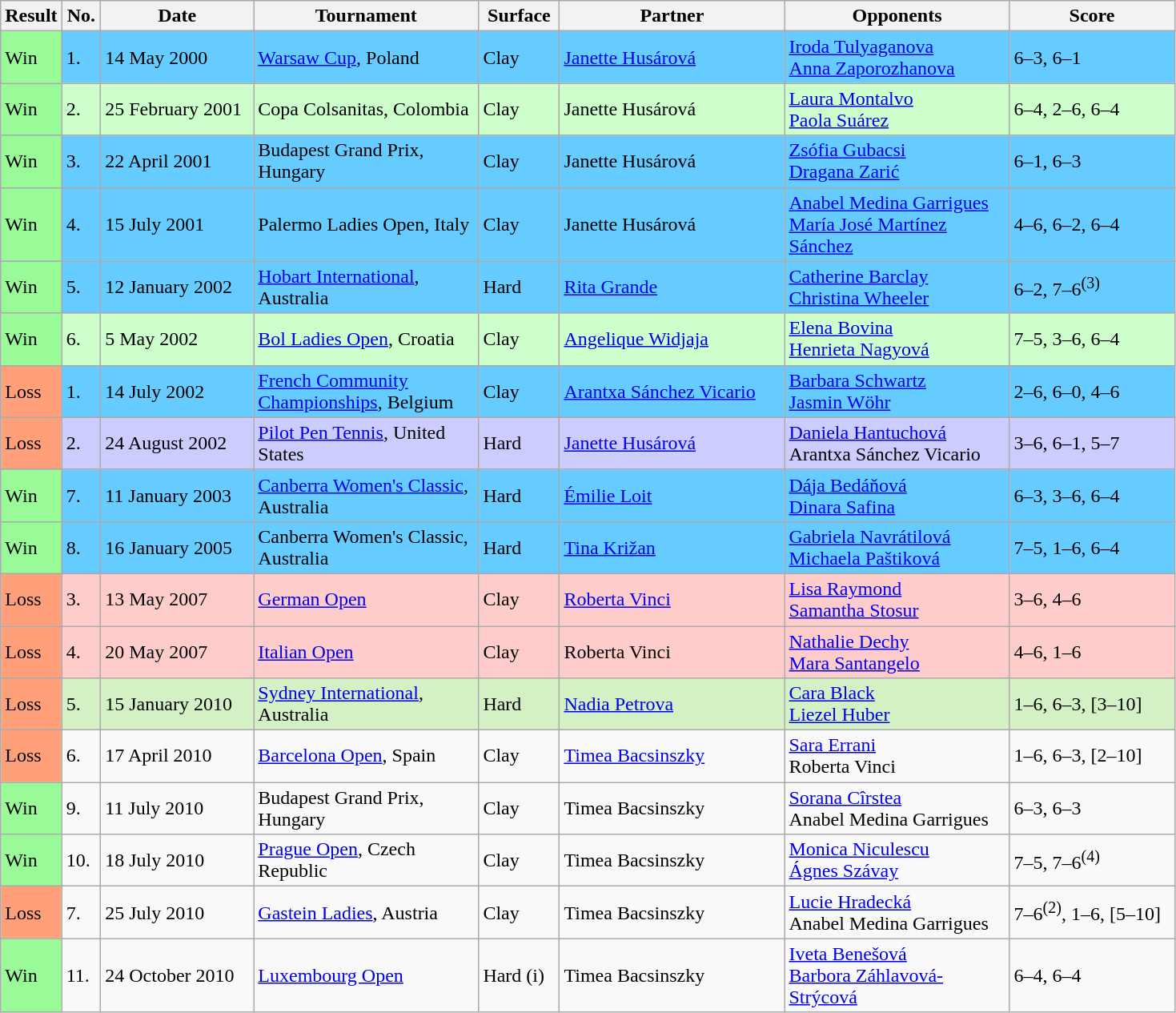<table class="sortable wikitable">
<tr>
<th style="width:40px">Result</th>
<th style="width:25px">No.</th>
<th style="width:120px">Date</th>
<th style="width:180px">Tournament</th>
<th style="width:60px">Surface</th>
<th style="width:180px">Partner</th>
<th style="width:180px">Opponents</th>
<th style="width:130px" class="unsortable">Score</th>
</tr>
<tr style="background:#6cf;">
<td style="background:#98fb98;">Win</td>
<td>1.</td>
<td>14 May 2000</td>
<td><a href='#'>Warsaw Cup</a>, Poland</td>
<td>Clay</td>
<td> <a href='#'>Janette Husárová</a></td>
<td> <a href='#'>Iroda Tulyaganova</a> <br>  <a href='#'>Anna Zaporozhanova</a></td>
<td>6–3, 6–1</td>
</tr>
<tr style="background:#cfc;">
<td style="background:#98fb98;">Win</td>
<td>2.</td>
<td>25 February 2001</td>
<td>Copa Colsanitas, Colombia</td>
<td>Clay</td>
<td> Janette Husárová</td>
<td> <a href='#'>Laura Montalvo</a> <br>  <a href='#'>Paola Suárez</a></td>
<td>6–4, 2–6, 6–4</td>
</tr>
<tr style="background:#6cf;">
<td style="background:#98fb98;">Win</td>
<td>3.</td>
<td>22 April 2001</td>
<td>Budapest Grand Prix, Hungary</td>
<td>Clay</td>
<td> Janette Husárová</td>
<td> <a href='#'>Zsófia Gubacsi</a> <br>  <a href='#'>Dragana Zarić</a></td>
<td>6–1, 6–3</td>
</tr>
<tr style="background:#6cf;">
<td style="background:#98fb98;">Win</td>
<td>4.</td>
<td>15 July 2001</td>
<td>Palermo Ladies Open, Italy</td>
<td>Clay</td>
<td> Janette Husárová</td>
<td> <a href='#'>Anabel Medina Garrigues</a> <br>  <a href='#'>María José Martínez Sánchez</a></td>
<td>4–6, 6–2, 6–4</td>
</tr>
<tr style="background:#6cf;">
<td style="background:#98fb98;">Win</td>
<td>5.</td>
<td>12 January 2002</td>
<td><a href='#'>Hobart International</a>, Australia</td>
<td>Hard</td>
<td> <a href='#'>Rita Grande</a></td>
<td> <a href='#'>Catherine Barclay</a> <br>  <a href='#'>Christina Wheeler</a></td>
<td>6–2, 7–6<sup>(3)</sup></td>
</tr>
<tr style="background:#cfc;">
<td style="background:#98fb98;">Win</td>
<td>6.</td>
<td>5 May 2002</td>
<td><a href='#'>Bol Ladies Open</a>, Croatia</td>
<td>Clay</td>
<td> <a href='#'>Angelique Widjaja</a></td>
<td> <a href='#'>Elena Bovina</a> <br>  <a href='#'>Henrieta Nagyová</a></td>
<td>7–5, 3–6, 6–4</td>
</tr>
<tr style="background:#6cf;">
<td style="background:#ffa07a;">Loss</td>
<td>1.</td>
<td>14 July 2002</td>
<td><a href='#'>French Community Championships</a>, Belgium</td>
<td>Clay</td>
<td> <a href='#'>Arantxa Sánchez Vicario</a></td>
<td> <a href='#'>Barbara Schwartz</a> <br>  <a href='#'>Jasmin Wöhr</a></td>
<td>2–6, 6–0, 4–6</td>
</tr>
<tr style="background:#ccf;">
<td style="background:#ffa07a;">Loss</td>
<td>2.</td>
<td>24 August 2002</td>
<td><a href='#'>Pilot Pen Tennis</a>, United States</td>
<td>Hard</td>
<td> <a href='#'>Janette Husárová</a></td>
<td> <a href='#'>Daniela Hantuchová</a> <br>  Arantxa Sánchez Vicario</td>
<td>3–6, 6–1, 5–7</td>
</tr>
<tr style="background:#6cf;">
<td style="background:#98fb98;">Win</td>
<td>7.</td>
<td>11 January 2003</td>
<td><a href='#'>Canberra Women's Classic</a>, Australia</td>
<td>Hard</td>
<td> <a href='#'>Émilie Loit</a></td>
<td> <a href='#'>Dája Bedáňová</a> <br>  <a href='#'>Dinara Safina</a></td>
<td>6–3, 3–6, 6–4</td>
</tr>
<tr style="background:#6cf;">
<td style="background:#98fb98;">Win</td>
<td>8.</td>
<td>16 January 2005</td>
<td>Canberra Women's Classic, Australia</td>
<td>Hard</td>
<td> <a href='#'>Tina Križan</a></td>
<td> <a href='#'>Gabriela Navrátilová</a> <br>  <a href='#'>Michaela Paštiková</a></td>
<td>7–5, 1–6, 6–4</td>
</tr>
<tr bgcolor="#ffcccc">
<td style="background:#ffa07a;">Loss</td>
<td>3.</td>
<td>13 May 2007</td>
<td><a href='#'>German Open</a></td>
<td>Clay</td>
<td> <a href='#'>Roberta Vinci</a></td>
<td> <a href='#'>Lisa Raymond</a> <br>  <a href='#'>Samantha Stosur</a></td>
<td>3–6, 4–6</td>
</tr>
<tr bgcolor="#ffcccc">
<td style="background:#ffa07a;">Loss</td>
<td>4.</td>
<td>20 May 2007</td>
<td><a href='#'>Italian Open</a></td>
<td>Clay</td>
<td> Roberta Vinci</td>
<td> <a href='#'>Nathalie Dechy</a> <br>  <a href='#'>Mara Santangelo</a></td>
<td>4–6, 1–6</td>
</tr>
<tr style="background:#d4f1c5;">
<td style="background:#ffa07a;">Loss</td>
<td>5.</td>
<td>15 January 2010</td>
<td><a href='#'>Sydney International</a>, Australia</td>
<td>Hard</td>
<td> <a href='#'>Nadia Petrova</a></td>
<td> <a href='#'>Cara Black</a> <br>  <a href='#'>Liezel Huber</a></td>
<td>1–6, 6–3, [3–10]</td>
</tr>
<tr>
<td style="background:#ffa07a;">Loss</td>
<td>6.</td>
<td>17 April 2010</td>
<td><a href='#'>Barcelona Open</a>, Spain</td>
<td>Clay</td>
<td> <a href='#'>Timea Bacsinszky</a></td>
<td> <a href='#'>Sara Errani</a> <br>  Roberta Vinci</td>
<td>1–6, 6–3, [2–10]</td>
</tr>
<tr>
<td style="background:#98fb98;">Win</td>
<td>9.</td>
<td>11 July 2010</td>
<td>Budapest Grand Prix, Hungary</td>
<td>Clay</td>
<td> Timea Bacsinszky</td>
<td> <a href='#'>Sorana Cîrstea</a> <br>  Anabel Medina Garrigues</td>
<td>6–3, 6–3</td>
</tr>
<tr>
<td style="background:#98fb98;">Win</td>
<td>10.</td>
<td>18 July 2010</td>
<td><a href='#'>Prague Open</a>, Czech Republic</td>
<td>Clay</td>
<td> Timea Bacsinszky</td>
<td> <a href='#'>Monica Niculescu</a> <br>  <a href='#'>Ágnes Szávay</a></td>
<td>7–5, 7–6<sup>(4)</sup></td>
</tr>
<tr>
<td style="background:#ffa07a;">Loss</td>
<td>7.</td>
<td>25 July 2010</td>
<td><a href='#'>Gastein Ladies</a>, Austria</td>
<td>Clay</td>
<td> Timea Bacsinszky</td>
<td> <a href='#'>Lucie Hradecká</a> <br>  Anabel Medina Garrigues</td>
<td>7–6<sup>(2)</sup>, 1–6, [5–10]</td>
</tr>
<tr>
<td style="background:#98fb98;">Win</td>
<td>11.</td>
<td>24 October 2010</td>
<td><a href='#'>Luxembourg Open</a></td>
<td>Hard (i)</td>
<td> Timea Bacsinszky</td>
<td> <a href='#'>Iveta Benešová</a> <br>  <a href='#'>Barbora Záhlavová-Strýcová</a></td>
<td>6–4, 6–4</td>
</tr>
</table>
